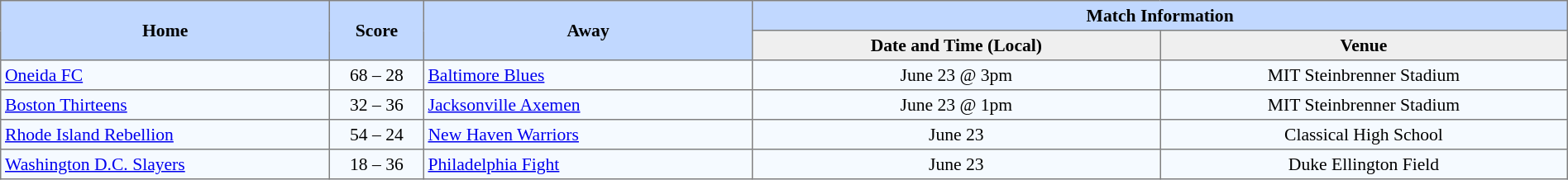<table border="1" cellpadding="3" cellspacing="0" style="border-collapse:collapse; font-size:90%; width:100%">
<tr style="background:#c1d8ff;">
<th rowspan="2" style="width:21%;">Home</th>
<th rowspan="2" style="width:6%;">Score</th>
<th rowspan="2" style="width:21%;">Away</th>
<th colspan=6>Match Information</th>
</tr>
<tr style="background:#efefef;">
<th width=26%>Date and Time (Local)</th>
<th width=26%>Venue</th>
</tr>
<tr style="text-align:center; background:#f5faff;">
<td align=left> <a href='#'>Oneida FC</a></td>
<td>68 – 28</td>
<td align=left> <a href='#'>Baltimore Blues</a></td>
<td>June 23 @ 3pm</td>
<td>MIT Steinbrenner Stadium</td>
</tr>
<tr style="text-align:center; background:#f5faff;">
<td align=left> <a href='#'>Boston Thirteens</a></td>
<td>32 – 36</td>
<td align=left> <a href='#'>Jacksonville Axemen</a></td>
<td>June 23 @ 1pm</td>
<td>MIT Steinbrenner Stadium</td>
</tr>
<tr style="text-align:center; background:#f5faff;">
<td align=left> <a href='#'>Rhode Island Rebellion</a></td>
<td>54 – 24</td>
<td align=left> <a href='#'>New Haven Warriors</a></td>
<td>June 23</td>
<td>Classical High School</td>
</tr>
<tr style="text-align:center; background:#f5faff;">
<td align=left> <a href='#'>Washington D.C. Slayers</a></td>
<td>18 – 36</td>
<td align=left> <a href='#'>Philadelphia Fight</a></td>
<td>June 23</td>
<td>Duke Ellington Field</td>
</tr>
</table>
